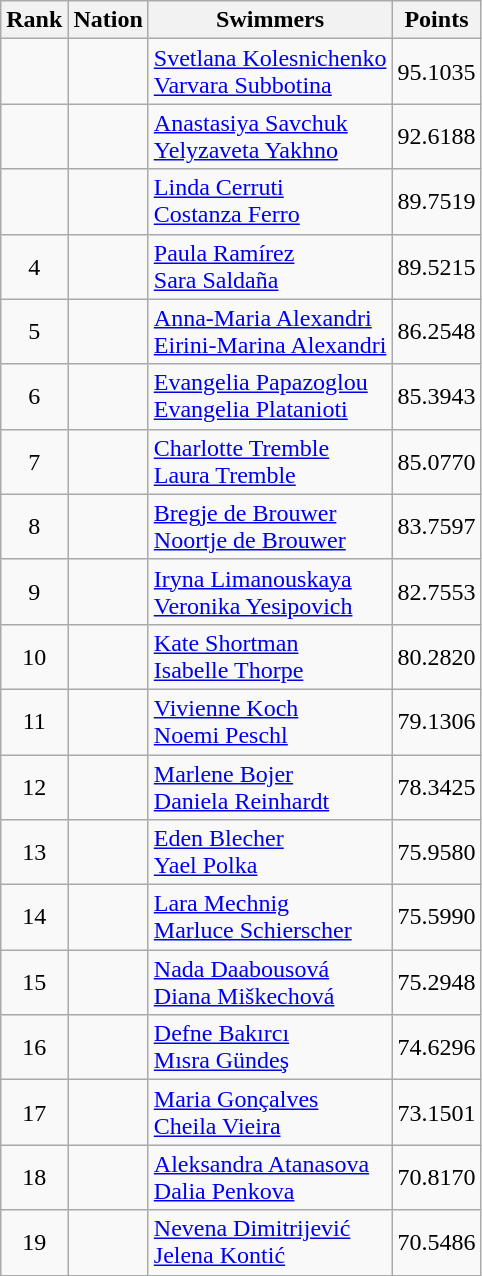<table class="wikitable sortable" style="text-align:center">
<tr>
<th>Rank</th>
<th>Nation</th>
<th>Swimmers</th>
<th>Points</th>
</tr>
<tr>
<td></td>
<td align=left></td>
<td align=left><a href='#'>Svetlana Kolesnichenko</a><br><a href='#'>Varvara Subbotina</a></td>
<td>95.1035</td>
</tr>
<tr>
<td></td>
<td align=left></td>
<td align=left><a href='#'>Anastasiya Savchuk</a><br><a href='#'>Yelyzaveta Yakhno</a></td>
<td>92.6188</td>
</tr>
<tr>
<td></td>
<td align=left></td>
<td align=left><a href='#'>Linda Cerruti</a><br><a href='#'>Costanza Ferro</a></td>
<td>89.7519</td>
</tr>
<tr>
<td>4</td>
<td align=left></td>
<td align=left><a href='#'>Paula Ramírez</a><br><a href='#'>Sara Saldaña</a></td>
<td>89.5215</td>
</tr>
<tr>
<td>5</td>
<td align=left></td>
<td align=left><a href='#'>Anna-Maria Alexandri</a><br><a href='#'>Eirini-Marina Alexandri</a></td>
<td>86.2548</td>
</tr>
<tr>
<td>6</td>
<td align=left></td>
<td align=left><a href='#'>Evangelia Papazoglou</a><br><a href='#'>Evangelia Platanioti</a></td>
<td>85.3943</td>
</tr>
<tr>
<td>7</td>
<td align=left></td>
<td align=left><a href='#'>Charlotte Tremble</a><br><a href='#'>Laura Tremble</a></td>
<td>85.0770</td>
</tr>
<tr>
<td>8</td>
<td align=left></td>
<td align=left><a href='#'>Bregje de Brouwer</a><br><a href='#'>Noortje de Brouwer</a></td>
<td>83.7597</td>
</tr>
<tr>
<td>9</td>
<td align=left></td>
<td align=left><a href='#'>Iryna Limanouskaya</a><br><a href='#'>Veronika Yesipovich</a></td>
<td>82.7553</td>
</tr>
<tr>
<td>10</td>
<td align=left></td>
<td align=left><a href='#'>Kate Shortman</a><br><a href='#'>Isabelle Thorpe</a></td>
<td>80.2820</td>
</tr>
<tr>
<td>11</td>
<td align=left></td>
<td align=left><a href='#'>Vivienne Koch</a><br><a href='#'>Noemi Peschl</a></td>
<td>79.1306</td>
</tr>
<tr>
<td>12</td>
<td align=left></td>
<td align=left><a href='#'>Marlene Bojer</a><br><a href='#'>Daniela Reinhardt</a></td>
<td>78.3425</td>
</tr>
<tr>
<td>13</td>
<td align=left></td>
<td align=left><a href='#'>Eden Blecher</a><br><a href='#'>Yael Polka</a></td>
<td>75.9580</td>
</tr>
<tr>
<td>14</td>
<td align=left></td>
<td align=left><a href='#'>Lara Mechnig</a><br><a href='#'>Marluce Schierscher</a></td>
<td>75.5990</td>
</tr>
<tr>
<td>15</td>
<td align=left></td>
<td align=left><a href='#'>Nada Daabousová</a><br><a href='#'>Diana Miškechová</a></td>
<td>75.2948</td>
</tr>
<tr>
<td>16</td>
<td align=left></td>
<td align=left><a href='#'>Defne Bakırcı</a><br><a href='#'>Mısra Gündeş</a></td>
<td>74.6296</td>
</tr>
<tr>
<td>17</td>
<td align=left></td>
<td align=left><a href='#'>Maria Gonçalves</a><br><a href='#'>Cheila Vieira</a></td>
<td>73.1501</td>
</tr>
<tr>
<td>18</td>
<td align=left></td>
<td align=left><a href='#'>Aleksandra Atanasova</a><br><a href='#'>Dalia Penkova</a></td>
<td>70.8170</td>
</tr>
<tr>
<td>19</td>
<td align=left></td>
<td align=left><a href='#'>Nevena Dimitrijević</a><br><a href='#'>Jelena Kontić</a></td>
<td>70.5486</td>
</tr>
</table>
